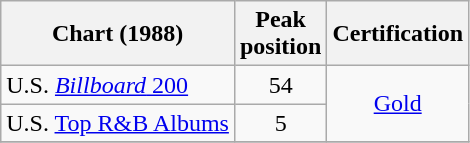<table class="wikitable">
<tr>
<th>Chart (1988)</th>
<th>Peak <br>position</th>
<th>Certification</th>
</tr>
<tr>
<td>U.S. <a href='#'><em>Billboard</em> 200</a></td>
<td align="center">54</td>
<td rowspan=2 align="center"><a href='#'>Gold</a></td>
</tr>
<tr>
<td>U.S. <a href='#'>Top R&B Albums</a></td>
<td align="center">5</td>
</tr>
<tr>
</tr>
</table>
